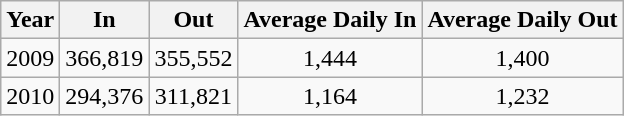<table class="wikitable" style="text-align:center">
<tr>
<th>Year</th>
<th>In</th>
<th>Out</th>
<th>Average Daily In</th>
<th>Average Daily Out</th>
</tr>
<tr>
<td>2009</td>
<td>366,819</td>
<td>355,552</td>
<td>1,444</td>
<td>1,400</td>
</tr>
<tr>
<td>2010</td>
<td>294,376</td>
<td>311,821</td>
<td>1,164</td>
<td>1,232</td>
</tr>
</table>
